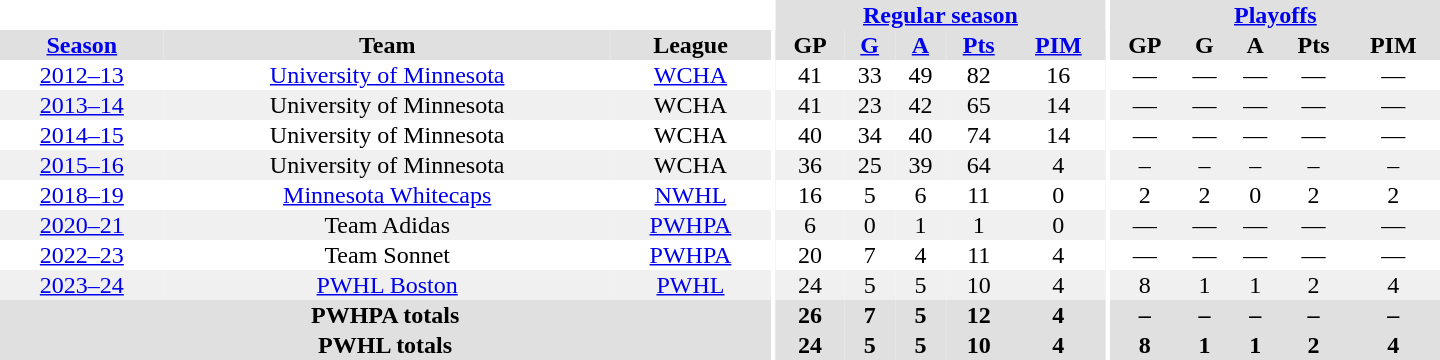<table border="0" cellpadding="1" cellspacing="0" style="text-align:center; width:60em">
<tr bgcolor="#e0e0e0">
<th colspan="3" bgcolor="#ffffff"></th>
<th rowspan="99" bgcolor="#ffffff"></th>
<th colspan="5"><a href='#'>Regular season</a></th>
<th rowspan="99" bgcolor="#ffffff"></th>
<th colspan="5"><a href='#'>Playoffs</a></th>
</tr>
<tr bgcolor="#e0e0e0">
<th><a href='#'>Season</a></th>
<th>Team</th>
<th>League</th>
<th>GP</th>
<th><a href='#'>G</a></th>
<th><a href='#'>A</a></th>
<th><a href='#'>Pts</a></th>
<th><a href='#'>PIM</a></th>
<th>GP</th>
<th>G</th>
<th>A</th>
<th>Pts</th>
<th>PIM</th>
</tr>
<tr>
<td><a href='#'>2012–13</a></td>
<td><a href='#'>University of Minnesota</a></td>
<td><a href='#'>WCHA</a></td>
<td>41</td>
<td>33</td>
<td>49</td>
<td>82</td>
<td>16</td>
<td>—</td>
<td>—</td>
<td>—</td>
<td>—</td>
<td>—</td>
</tr>
<tr bgcolor="f0f0f0">
<td><a href='#'>2013–14</a></td>
<td>University of Minnesota</td>
<td>WCHA</td>
<td>41</td>
<td>23</td>
<td>42</td>
<td>65</td>
<td>14</td>
<td>—</td>
<td>—</td>
<td>—</td>
<td>—</td>
<td>—</td>
</tr>
<tr>
<td><a href='#'>2014–15</a></td>
<td>University of Minnesota</td>
<td>WCHA</td>
<td>40</td>
<td>34</td>
<td>40</td>
<td>74</td>
<td>14</td>
<td>—</td>
<td>—</td>
<td>—</td>
<td>—</td>
<td>—</td>
</tr>
<tr bgcolor="f0f0f0">
<td><a href='#'>2015–16</a></td>
<td>University of Minnesota</td>
<td>WCHA</td>
<td>36</td>
<td>25</td>
<td>39</td>
<td>64</td>
<td>4</td>
<td>–</td>
<td>–</td>
<td>–</td>
<td>–</td>
<td>–</td>
</tr>
<tr>
<td><a href='#'>2018–19</a></td>
<td><a href='#'>Minnesota Whitecaps</a></td>
<td><a href='#'>NWHL</a></td>
<td>16</td>
<td>5</td>
<td>6</td>
<td>11</td>
<td>0</td>
<td>2</td>
<td>2</td>
<td>0</td>
<td>2</td>
<td>2</td>
</tr>
<tr bgcolor="f0f0f0">
<td><a href='#'>2020–21</a></td>
<td>Team Adidas</td>
<td><a href='#'>PWHPA</a></td>
<td>6</td>
<td>0</td>
<td>1</td>
<td>1</td>
<td>0</td>
<td>—</td>
<td>—</td>
<td>—</td>
<td>—</td>
<td>—</td>
</tr>
<tr>
<td><a href='#'>2022–23</a></td>
<td>Team Sonnet</td>
<td><a href='#'>PWHPA</a></td>
<td>20</td>
<td>7</td>
<td>4</td>
<td>11</td>
<td>4</td>
<td>—</td>
<td>—</td>
<td>—</td>
<td>—</td>
<td>—</td>
</tr>
<tr bgcolor="#f0f0f0">
<td><a href='#'>2023–24</a></td>
<td><a href='#'>PWHL Boston</a></td>
<td><a href='#'>PWHL</a></td>
<td>24</td>
<td>5</td>
<td>5</td>
<td>10</td>
<td>4</td>
<td>8</td>
<td>1</td>
<td>1</td>
<td>2</td>
<td>4</td>
</tr>
<tr bgcolor="#e0e0e0">
<th colspan="3">PWHPA totals</th>
<th>26</th>
<th>7</th>
<th>5</th>
<th>12</th>
<th>4</th>
<th>–</th>
<th>–</th>
<th>–</th>
<th>–</th>
<th>–</th>
</tr>
<tr bgcolor="#e0e0e0">
<th colspan="3">PWHL totals</th>
<th>24</th>
<th>5</th>
<th>5</th>
<th>10</th>
<th>4</th>
<th>8</th>
<th>1</th>
<th>1</th>
<th>2</th>
<th>4</th>
</tr>
</table>
